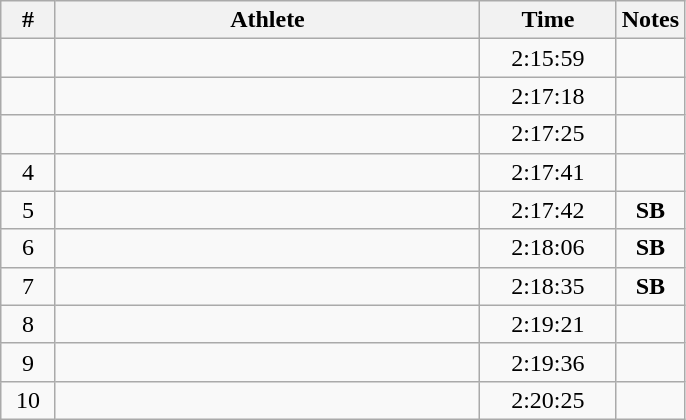<table class="wikitable" style="text-align:center;">
<tr>
<th width=8%>#</th>
<th width=62%>Athlete</th>
<th width=20%>Time</th>
<th width=10%>Notes</th>
</tr>
<tr>
<td></td>
<td align=left></td>
<td>2:15:59</td>
<td> </td>
</tr>
<tr>
<td></td>
<td align=left></td>
<td>2:17:18</td>
<td> </td>
</tr>
<tr>
<td></td>
<td align=left></td>
<td>2:17:25</td>
<td> </td>
</tr>
<tr>
<td>4</td>
<td align=left></td>
<td>2:17:41</td>
<td> </td>
</tr>
<tr>
<td>5</td>
<td align=left></td>
<td>2:17:42</td>
<td><strong>SB</strong></td>
</tr>
<tr>
<td>6</td>
<td align=left></td>
<td>2:18:06</td>
<td><strong>SB</strong></td>
</tr>
<tr>
<td>7</td>
<td align=left></td>
<td>2:18:35</td>
<td><strong>SB</strong></td>
</tr>
<tr>
<td>8</td>
<td align=left></td>
<td>2:19:21</td>
<td> </td>
</tr>
<tr>
<td>9</td>
<td align=left></td>
<td>2:19:36</td>
<td> </td>
</tr>
<tr>
<td>10</td>
<td align=left></td>
<td>2:20:25</td>
<td> </td>
</tr>
</table>
